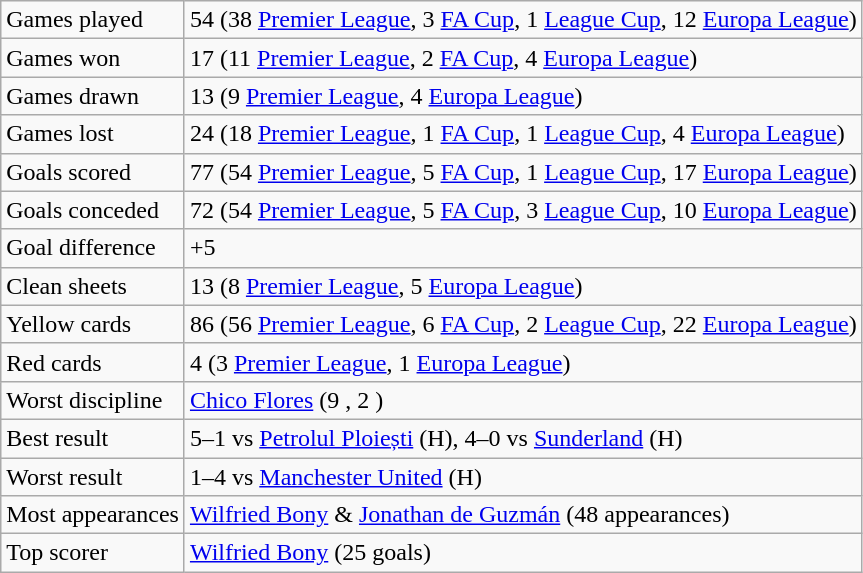<table class="wikitable">
<tr>
<td>Games played</td>
<td>54 (38 <a href='#'>Premier League</a>, 3 <a href='#'>FA Cup</a>, 1 <a href='#'>League Cup</a>, 12 <a href='#'>Europa League</a>)</td>
</tr>
<tr>
<td>Games won</td>
<td>17 (11 <a href='#'>Premier League</a>, 2 <a href='#'>FA Cup</a>, 4 <a href='#'>Europa League</a>)</td>
</tr>
<tr>
<td>Games drawn</td>
<td>13 (9 <a href='#'>Premier League</a>, 4 <a href='#'>Europa League</a>)</td>
</tr>
<tr>
<td>Games lost</td>
<td>24 (18 <a href='#'>Premier League</a>, 1 <a href='#'>FA Cup</a>, 1 <a href='#'>League Cup</a>, 4 <a href='#'>Europa League</a>)</td>
</tr>
<tr>
<td>Goals scored</td>
<td>77 (54 <a href='#'>Premier League</a>, 5 <a href='#'>FA Cup</a>, 1 <a href='#'>League Cup</a>, 17 <a href='#'>Europa League</a>)</td>
</tr>
<tr>
<td>Goals conceded</td>
<td>72 (54 <a href='#'>Premier League</a>, 5 <a href='#'>FA Cup</a>, 3 <a href='#'>League Cup</a>, 10 <a href='#'>Europa League</a>)</td>
</tr>
<tr>
<td>Goal difference</td>
<td>+5</td>
</tr>
<tr>
<td>Clean sheets</td>
<td>13 (8 <a href='#'>Premier League</a>, 5 <a href='#'>Europa League</a>)</td>
</tr>
<tr>
<td>Yellow cards</td>
<td>86 (56 <a href='#'>Premier League</a>, 6 <a href='#'>FA Cup</a>, 2 <a href='#'>League Cup</a>, 22 <a href='#'>Europa League</a>)</td>
</tr>
<tr>
<td>Red cards</td>
<td>4 (3 <a href='#'>Premier League</a>, 1 <a href='#'>Europa League</a>)</td>
</tr>
<tr>
<td>Worst discipline</td>
<td><a href='#'>Chico Flores</a> (9 , 2 )</td>
</tr>
<tr>
<td>Best result</td>
<td>5–1 vs <a href='#'>Petrolul Ploiești</a> (H), 4–0 vs <a href='#'>Sunderland</a> (H)</td>
</tr>
<tr>
<td>Worst result</td>
<td>1–4 vs <a href='#'>Manchester United</a> (H)</td>
</tr>
<tr>
<td>Most appearances</td>
<td><a href='#'>Wilfried Bony</a> & <a href='#'>Jonathan de Guzmán</a> (48 appearances)</td>
</tr>
<tr>
<td>Top scorer</td>
<td><a href='#'>Wilfried Bony</a> (25 goals)</td>
</tr>
</table>
